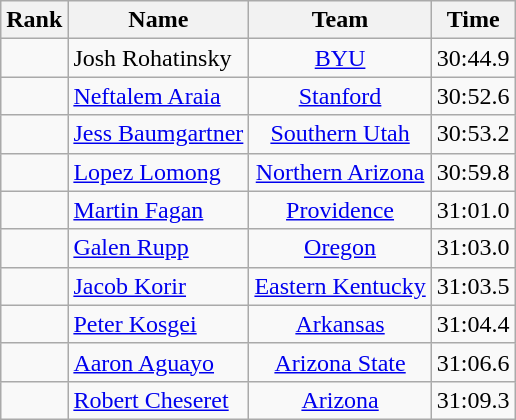<table class="wikitable sortable" style="text-align:center">
<tr>
<th>Rank</th>
<th>Name</th>
<th>Team</th>
<th>Time</th>
</tr>
<tr>
<td></td>
<td align=left> Josh Rohatinsky</td>
<td><a href='#'>BYU</a></td>
<td>30:44.9</td>
</tr>
<tr>
<td></td>
<td align=left> <a href='#'>Neftalem Araia</a></td>
<td><a href='#'>Stanford</a></td>
<td>30:52.6</td>
</tr>
<tr>
<td></td>
<td align=left> <a href='#'>Jess Baumgartner</a></td>
<td><a href='#'>Southern Utah</a></td>
<td>30:53.2</td>
</tr>
<tr>
<td></td>
<td align=left> <a href='#'>Lopez Lomong</a></td>
<td><a href='#'>Northern Arizona</a></td>
<td>30:59.8</td>
</tr>
<tr>
<td></td>
<td align=left> <a href='#'>Martin Fagan</a></td>
<td><a href='#'>Providence</a></td>
<td>31:01.0</td>
</tr>
<tr>
<td></td>
<td align=left> <a href='#'>Galen Rupp</a></td>
<td><a href='#'>Oregon</a></td>
<td>31:03.0</td>
</tr>
<tr>
<td></td>
<td align=left> <a href='#'>Jacob Korir</a></td>
<td><a href='#'>Eastern Kentucky</a></td>
<td>31:03.5</td>
</tr>
<tr>
<td></td>
<td align=left> <a href='#'>Peter Kosgei</a></td>
<td><a href='#'>Arkansas</a></td>
<td>31:04.4</td>
</tr>
<tr>
<td></td>
<td align=left> <a href='#'>Aaron Aguayo</a></td>
<td><a href='#'>Arizona State</a></td>
<td>31:06.6</td>
</tr>
<tr>
<td></td>
<td align=left> <a href='#'>Robert Cheseret</a></td>
<td><a href='#'>Arizona</a></td>
<td>31:09.3</td>
</tr>
</table>
